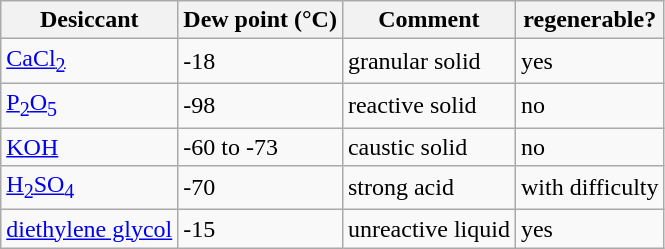<table class="wikitable">
<tr>
<th>Desiccant</th>
<th>Dew point (°C)</th>
<th>Comment</th>
<th>regenerable?</th>
</tr>
<tr>
<td><a href='#'>CaCl<sub>2</sub></a></td>
<td>-18</td>
<td>granular solid</td>
<td>yes</td>
</tr>
<tr>
<td><a href='#'>P<sub>2</sub>O<sub>5</sub></a></td>
<td>-98</td>
<td>reactive solid</td>
<td>no</td>
</tr>
<tr>
<td><a href='#'>KOH</a></td>
<td>-60 to -73</td>
<td>caustic solid</td>
<td>no</td>
</tr>
<tr>
<td><a href='#'>H<sub>2</sub>SO<sub>4</sub></a></td>
<td>-70</td>
<td>strong acid</td>
<td>with difficulty</td>
</tr>
<tr>
<td><a href='#'>diethylene glycol</a></td>
<td>-15</td>
<td>unreactive liquid</td>
<td>yes</td>
</tr>
</table>
